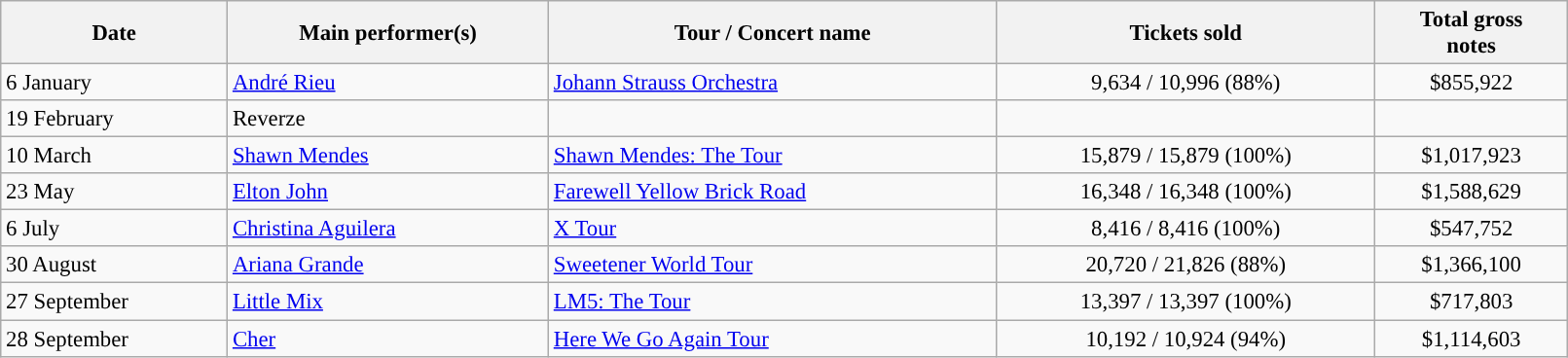<table class="wikitable"  style="text-align:left; font-size:95%; width:85%;">
<tr>
<th style="text-align:center;">Date</th>
<th style="text-align:center;">Main performer(s)</th>
<th style="text-align:center;">Tour / Concert name</th>
<th style="text-align:center;">Tickets sold</th>
<th style="text-align:center;">Total gross<br>notes</th>
</tr>
<tr>
<td>6 January</td>
<td><a href='#'>André Rieu</a></td>
<td><a href='#'>Johann Strauss Orchestra</a></td>
<td align=center>9,634 / 10,996 (88%)</td>
<td align=center>$855,922</td>
</tr>
<tr>
<td>19 February</td>
<td>Reverze</td>
<td></td>
<td></td>
<td></td>
</tr>
<tr>
<td>10 March</td>
<td><a href='#'>Shawn Mendes</a></td>
<td><a href='#'>Shawn Mendes: The Tour</a></td>
<td align=center>15,879 / 15,879 (100%)</td>
<td align=center>$1,017,923</td>
</tr>
<tr>
<td>23 May</td>
<td><a href='#'>Elton John</a></td>
<td><a href='#'>Farewell Yellow Brick Road</a></td>
<td align=center>16,348 / 16,348 (100%)</td>
<td align=center>$1,588,629</td>
</tr>
<tr>
<td>6 July</td>
<td><a href='#'>Christina Aguilera</a></td>
<td><a href='#'>X Tour</a></td>
<td align=center>8,416 / 8,416 (100%)</td>
<td align=center>$547,752</td>
</tr>
<tr>
<td>30 August</td>
<td><a href='#'>Ariana Grande</a></td>
<td><a href='#'>Sweetener World Tour</a></td>
<td align=center>20,720 / 21,826 (88%)</td>
<td align=center>$1,366,100</td>
</tr>
<tr>
<td>27 September</td>
<td><a href='#'>Little Mix</a></td>
<td><a href='#'>LM5: The Tour</a></td>
<td align=center>13,397 / 13,397 (100%)</td>
<td align=center>$717,803</td>
</tr>
<tr>
<td>28 September</td>
<td><a href='#'>Cher</a></td>
<td><a href='#'>Here We Go Again Tour</a></td>
<td align=center>10,192 / 10,924 (94%)</td>
<td align=center>$1,114,603</td>
</tr>
</table>
